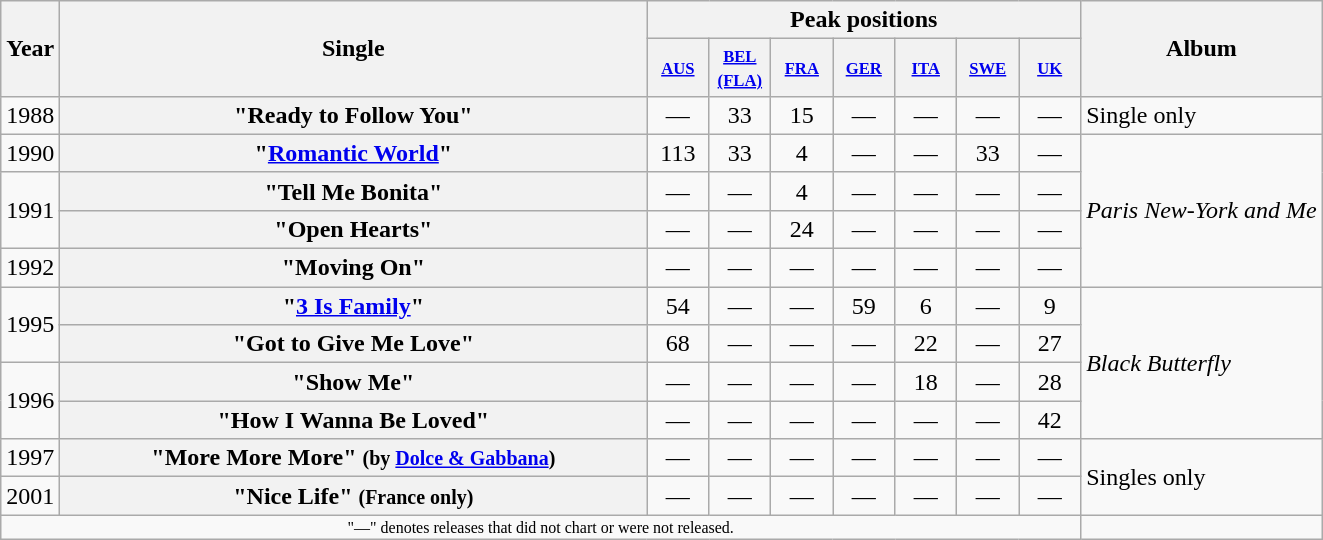<table class="wikitable plainrowheaders" style="text-align:center;">
<tr>
<th rowspan="2">Year</th>
<th rowspan="2" style="width:24em;">Single</th>
<th colspan="7">Peak positions</th>
<th rowspan="2">Album</th>
</tr>
<tr style="font-size:smaller;">
<th width="35"><small><a href='#'>AUS</a></small><br></th>
<th width="35"><small><a href='#'>BEL<br>(FLA)</a></small><br></th>
<th width="35"><small><a href='#'>FRA</a></small><br></th>
<th width="35"><small><a href='#'>GER</a></small><br></th>
<th width="35"><small><a href='#'>ITA</a></small><br></th>
<th width="35"><small><a href='#'>SWE</a></small><br></th>
<th width="35"><small><a href='#'>UK</a></small><br></th>
</tr>
<tr>
<td rowspan="1">1988</td>
<th scope="row">"Ready to Follow You"</th>
<td>—</td>
<td>33</td>
<td>15</td>
<td>—</td>
<td>—</td>
<td>—</td>
<td>—</td>
<td align="left" rowspan="1">Single only</td>
</tr>
<tr>
<td rowspan="1">1990</td>
<th scope="row">"<a href='#'>Romantic World</a>"</th>
<td>113</td>
<td>33</td>
<td>4</td>
<td>—</td>
<td>—</td>
<td>33</td>
<td>—</td>
<td align="left" rowspan="4"><em>Paris New-York and Me</em></td>
</tr>
<tr>
<td rowspan="2">1991</td>
<th scope="row">"Tell Me Bonita"</th>
<td>—</td>
<td>—</td>
<td>4</td>
<td>—</td>
<td>—</td>
<td>—</td>
<td>—</td>
</tr>
<tr>
<th scope="row">"Open Hearts"</th>
<td>—</td>
<td>—</td>
<td>24</td>
<td>—</td>
<td>—</td>
<td>—</td>
<td>—</td>
</tr>
<tr>
<td rowspan="1">1992</td>
<th scope="row">"Moving On"</th>
<td>—</td>
<td>—</td>
<td>—</td>
<td>—</td>
<td>—</td>
<td>—</td>
<td>—</td>
</tr>
<tr>
<td rowspan="2">1995</td>
<th scope="row">"<a href='#'>3 Is Family</a>"</th>
<td>54</td>
<td>—</td>
<td>—</td>
<td>59</td>
<td>6</td>
<td>—</td>
<td>9</td>
<td align="left" rowspan="4"><em>Black Butterfly</em></td>
</tr>
<tr>
<th scope="row">"Got to Give Me Love"</th>
<td>68</td>
<td>—</td>
<td>—</td>
<td>—</td>
<td>22</td>
<td>—</td>
<td>27</td>
</tr>
<tr>
<td rowspan="2">1996</td>
<th scope="row">"Show Me"</th>
<td>—</td>
<td>—</td>
<td>—</td>
<td>—</td>
<td>18</td>
<td>—</td>
<td>28</td>
</tr>
<tr>
<th scope="row">"How I Wanna Be Loved"</th>
<td>—</td>
<td>—</td>
<td>—</td>
<td>—</td>
<td>—</td>
<td>—</td>
<td>42</td>
</tr>
<tr>
<td rowspan="1">1997</td>
<th scope="row">"More More More" <small>(by <a href='#'>Dolce & Gabbana</a>)</small></th>
<td>—</td>
<td>—</td>
<td>—</td>
<td>—</td>
<td>—</td>
<td>—</td>
<td>—</td>
<td align="left" rowspan="2">Singles only</td>
</tr>
<tr>
<td rowspan="1">2001</td>
<th scope="row">"Nice Life" <small>(France only)</small></th>
<td>—</td>
<td>—</td>
<td>—</td>
<td>—</td>
<td>—</td>
<td>—</td>
<td>—</td>
</tr>
<tr>
<td align="center" colspan="9" style="font-size:8pt">"—" denotes releases that did not chart or were not released.</td>
</tr>
</table>
